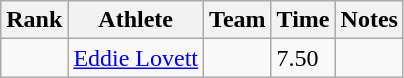<table class="wikitable sortable">
<tr>
<th>Rank</th>
<th>Athlete</th>
<th>Team</th>
<th>Time</th>
<th>Notes</th>
</tr>
<tr>
<td align=center></td>
<td><a href='#'>Eddie Lovett</a></td>
<td></td>
<td>7.50</td>
<td></td>
</tr>
</table>
